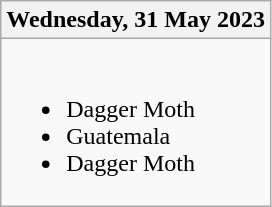<table class="wikitable">
<tr>
<th>Wednesday, 31 May 2023</th>
</tr>
<tr valign="top">
<td><br><ul><li>Dagger Moth</li><li>Guatemala</li><li>Dagger Moth</li></ul></td>
</tr>
</table>
